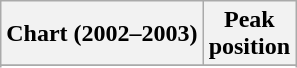<table class="wikitable sortable plainrowheaders" style="text-align:center">
<tr>
<th scope="col">Chart (2002–2003)</th>
<th scope="col">Peak<br>position</th>
</tr>
<tr>
</tr>
<tr>
</tr>
<tr>
</tr>
<tr>
</tr>
<tr>
</tr>
</table>
